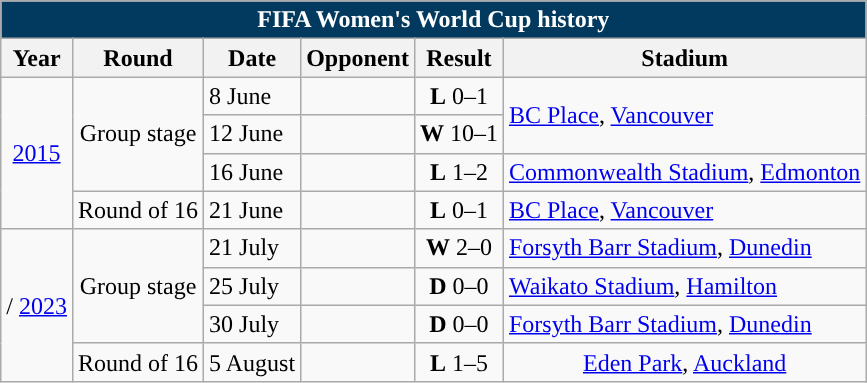<table class="wikitable" style="text-align: center;font-size:100%;">
<tr>
<th colspan=6 style="background: #013A5E; color: #FFFFFF;">FIFA Women's World Cup history</th>
</tr>
<tr>
<th>Year</th>
<th>Round</th>
<th>Date</th>
<th>Opponent</th>
<th>Result</th>
<th>Stadium</th>
</tr>
<tr>
<td rowspan=4> <a href='#'>2015</a></td>
<td rowspan=3>Group stage</td>
<td align="left">8 June</td>
<td align="left"></td>
<td><strong>L</strong> 0–1</td>
<td rowspan=2 align="left"><a href='#'>BC Place</a>, <a href='#'>Vancouver</a></td>
</tr>
<tr>
<td align="left">12 June</td>
<td align="left"></td>
<td><strong>W</strong> 10–1</td>
</tr>
<tr>
<td align="left">16 June</td>
<td align="left"></td>
<td><strong>L</strong> 1–2</td>
<td align="left"><a href='#'>Commonwealth Stadium</a>, <a href='#'>Edmonton</a></td>
</tr>
<tr>
<td>Round of 16</td>
<td align="left">21 June</td>
<td align="left"></td>
<td><strong>L</strong> 0–1</td>
<td align="left"><a href='#'>BC Place</a>, <a href='#'>Vancouver</a></td>
</tr>
<tr>
<td rowspan=4>/ <a href='#'>2023</a></td>
<td rowspan=3>Group stage</td>
<td align="left">21 July</td>
<td align="left"></td>
<td><strong>W</strong> 2–0</td>
<td align="left"><a href='#'>Forsyth Barr Stadium</a>, <a href='#'>Dunedin</a></td>
</tr>
<tr>
<td align="left">25 July</td>
<td align="left"></td>
<td><strong>D</strong> 0–0</td>
<td align="left"><a href='#'>Waikato Stadium</a>, <a href='#'>Hamilton</a></td>
</tr>
<tr>
<td align="left">30 July</td>
<td align="left"></td>
<td><strong>D</strong> 0–0</td>
<td align="left"><a href='#'>Forsyth Barr Stadium</a>, <a href='#'>Dunedin</a></td>
</tr>
<tr>
<td>Round of 16</td>
<td align="left">5 August</td>
<td align="left"></td>
<td><strong>L</strong> 1–5</td>
<td><a href='#'>Eden Park</a>, <a href='#'>Auckland</a></td>
</tr>
</table>
